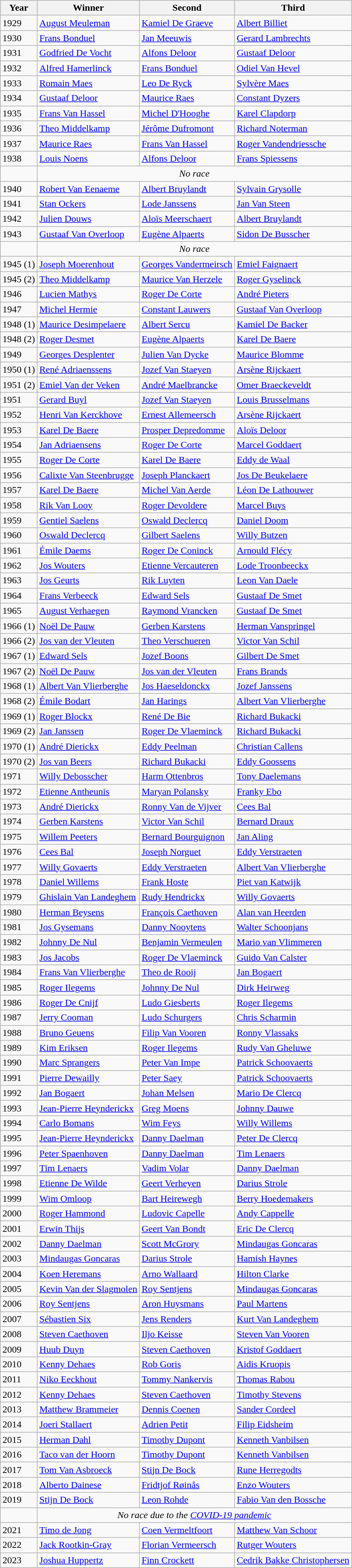<table class="wikitable">
<tr>
<th>Year</th>
<th>Winner</th>
<th>Second</th>
<th>Third</th>
</tr>
<tr>
<td>1929</td>
<td> <a href='#'>August Meuleman</a></td>
<td> <a href='#'>Kamiel De Graeve</a></td>
<td> <a href='#'>Albert Billiet</a></td>
</tr>
<tr>
<td>1930</td>
<td> <a href='#'>Frans Bonduel</a></td>
<td> <a href='#'>Jan Meeuwis</a></td>
<td> <a href='#'>Gerard Lambrechts</a></td>
</tr>
<tr>
<td>1931</td>
<td> <a href='#'>Godfried De Vocht</a></td>
<td> <a href='#'>Alfons Deloor</a></td>
<td> <a href='#'>Gustaaf Deloor</a></td>
</tr>
<tr>
<td>1932</td>
<td> <a href='#'>Alfred Hamerlinck</a></td>
<td> <a href='#'>Frans Bonduel</a></td>
<td> <a href='#'>Odiel Van Hevel</a></td>
</tr>
<tr>
<td>1933</td>
<td> <a href='#'>Romain Maes</a></td>
<td> <a href='#'>Leo De Ryck</a></td>
<td> <a href='#'>Sylvère Maes</a></td>
</tr>
<tr>
<td>1934</td>
<td> <a href='#'>Gustaaf Deloor</a></td>
<td> <a href='#'>Maurice Raes</a></td>
<td> <a href='#'>Constant Dyzers</a></td>
</tr>
<tr>
<td>1935</td>
<td> <a href='#'>Frans Van Hassel</a></td>
<td> <a href='#'>Michel D'Hooghe</a></td>
<td> <a href='#'>Karel Clapdorp</a></td>
</tr>
<tr>
<td>1936</td>
<td> <a href='#'>Theo Middelkamp</a></td>
<td> <a href='#'>Jérôme Dufromont</a></td>
<td> <a href='#'>Richard Noterman</a></td>
</tr>
<tr>
<td>1937</td>
<td> <a href='#'>Maurice Raes</a></td>
<td> <a href='#'>Frans Van Hassel</a></td>
<td> <a href='#'>Roger Vandendriessche</a></td>
</tr>
<tr>
<td>1938</td>
<td> <a href='#'>Louis Noens</a></td>
<td> <a href='#'>Alfons Deloor</a></td>
<td> <a href='#'>Frans Spiessens</a></td>
</tr>
<tr>
<td></td>
<td colspan="3" align="center"><em>No race</em></td>
</tr>
<tr>
<td>1940</td>
<td> <a href='#'>Robert Van Eenaeme</a></td>
<td> <a href='#'>Albert Bruylandt</a></td>
<td> <a href='#'>Sylvain Grysolle</a></td>
</tr>
<tr>
<td>1941</td>
<td> <a href='#'>Stan Ockers</a></td>
<td> <a href='#'>Lode Janssens</a></td>
<td> <a href='#'>Jan Van Steen</a></td>
</tr>
<tr>
<td>1942</td>
<td> <a href='#'>Julien Douws</a></td>
<td> <a href='#'>Aloïs Meerschaert</a></td>
<td> <a href='#'>Albert Bruylandt</a></td>
</tr>
<tr>
<td>1943</td>
<td> <a href='#'>Gustaaf Van Overloop</a></td>
<td> <a href='#'>Eugène Alpaerts</a></td>
<td> <a href='#'>Sidon De Busscher</a></td>
</tr>
<tr>
<td></td>
<td colspan="3" align="center"><em>No race</em></td>
</tr>
<tr>
<td>1945 (1)</td>
<td> <a href='#'>Joseph Moerenhout</a></td>
<td> <a href='#'>Georges Vandermeirsch</a></td>
<td> <a href='#'>Emiel Faignaert</a></td>
</tr>
<tr>
<td>1945 (2)</td>
<td> <a href='#'>Theo Middelkamp</a></td>
<td> <a href='#'>Maurice Van Herzele</a></td>
<td> <a href='#'>Roger Gyselinck</a></td>
</tr>
<tr>
<td>1946</td>
<td> <a href='#'>Lucien Mathys</a></td>
<td> <a href='#'>Roger De Corte</a></td>
<td> <a href='#'>André Pieters</a></td>
</tr>
<tr>
<td>1947</td>
<td> <a href='#'>Michel Hermie</a></td>
<td> <a href='#'>Constant Lauwers</a></td>
<td> <a href='#'>Gustaaf Van Overloop</a></td>
</tr>
<tr>
<td>1948 (1)</td>
<td> <a href='#'>Maurice Desimpelaere</a></td>
<td> <a href='#'>Albert Sercu</a></td>
<td> <a href='#'>Kamiel De Backer</a></td>
</tr>
<tr>
<td>1948 (2)</td>
<td> <a href='#'>Roger Desmet</a></td>
<td> <a href='#'>Eugène Alpaerts</a></td>
<td> <a href='#'>Karel De Baere</a></td>
</tr>
<tr>
<td>1949</td>
<td> <a href='#'>Georges Desplenter</a></td>
<td> <a href='#'>Julien Van Dycke</a></td>
<td> <a href='#'>Maurice Blomme</a></td>
</tr>
<tr>
<td>1950 (1)</td>
<td> <a href='#'>René Adriaenssens</a></td>
<td> <a href='#'>Jozef Van Staeyen</a></td>
<td> <a href='#'>Arsène Rijckaert</a></td>
</tr>
<tr>
<td>1951 (2)</td>
<td> <a href='#'>Emiel Van der Veken</a></td>
<td> <a href='#'>André Maelbrancke</a></td>
<td> <a href='#'>Omer Braeckeveldt</a></td>
</tr>
<tr>
<td>1951</td>
<td> <a href='#'>Gerard Buyl</a></td>
<td> <a href='#'>Jozef Van Staeyen</a></td>
<td> <a href='#'>Louis Brusselmans</a></td>
</tr>
<tr>
<td>1952</td>
<td> <a href='#'>Henri Van Kerckhove</a></td>
<td> <a href='#'>Ernest Allemeersch</a></td>
<td> <a href='#'>Arsène Rijckaert</a></td>
</tr>
<tr>
<td>1953</td>
<td> <a href='#'>Karel De Baere</a></td>
<td> <a href='#'>Prosper Depredomme</a></td>
<td> <a href='#'>Aloïs Deloor</a></td>
</tr>
<tr>
<td>1954</td>
<td> <a href='#'>Jan Adriaensens</a></td>
<td> <a href='#'>Roger De Corte</a></td>
<td> <a href='#'>Marcel Goddaert</a></td>
</tr>
<tr>
<td>1955</td>
<td> <a href='#'>Roger De Corte</a></td>
<td> <a href='#'>Karel De Baere</a></td>
<td> <a href='#'>Eddy de Waal</a></td>
</tr>
<tr>
<td>1956</td>
<td> <a href='#'>Calixte Van Steenbrugge</a></td>
<td> <a href='#'>Joseph Planckaert</a></td>
<td> <a href='#'>Jos De Beukelaere</a></td>
</tr>
<tr>
<td>1957</td>
<td> <a href='#'>Karel De Baere</a></td>
<td> <a href='#'>Michel Van Aerde</a></td>
<td> <a href='#'>Léon De Lathouwer</a></td>
</tr>
<tr>
<td>1958</td>
<td> <a href='#'>Rik Van Looy</a></td>
<td> <a href='#'>Roger Devoldere</a></td>
<td> <a href='#'>Marcel Buys</a></td>
</tr>
<tr>
<td>1959</td>
<td> <a href='#'>Gentiel Saelens</a></td>
<td> <a href='#'>Oswald Declercq</a></td>
<td> <a href='#'>Daniel Doom</a></td>
</tr>
<tr>
<td>1960</td>
<td> <a href='#'>Oswald Declercq</a></td>
<td> <a href='#'>Gilbert Saelens</a></td>
<td> <a href='#'>Willy Butzen</a></td>
</tr>
<tr>
<td>1961</td>
<td> <a href='#'>Émile Daems</a></td>
<td> <a href='#'>Roger De Coninck</a></td>
<td> <a href='#'>Arnould Flécy</a></td>
</tr>
<tr>
<td>1962</td>
<td> <a href='#'>Jos Wouters</a></td>
<td> <a href='#'>Etienne Vercauteren</a></td>
<td> <a href='#'>Lode Troonbeeckx</a></td>
</tr>
<tr>
<td>1963</td>
<td> <a href='#'>Jos Geurts</a></td>
<td> <a href='#'>Rik Luyten</a></td>
<td> <a href='#'>Leon Van Daele</a></td>
</tr>
<tr>
<td>1964</td>
<td> <a href='#'>Frans Verbeeck</a></td>
<td> <a href='#'>Edward Sels</a></td>
<td> <a href='#'>Gustaaf De Smet</a></td>
</tr>
<tr>
<td>1965</td>
<td> <a href='#'>August Verhaegen</a></td>
<td> <a href='#'>Raymond Vrancken</a></td>
<td> <a href='#'>Gustaaf De Smet</a></td>
</tr>
<tr>
<td>1966 (1)</td>
<td> <a href='#'>Noël De Pauw</a></td>
<td> <a href='#'>Gerben Karstens</a></td>
<td> <a href='#'>Herman Vanspringel</a></td>
</tr>
<tr>
<td>1966 (2)</td>
<td> <a href='#'>Jos van der Vleuten</a></td>
<td> <a href='#'>Theo Verschueren</a></td>
<td> <a href='#'>Victor Van Schil</a></td>
</tr>
<tr>
<td>1967 (1)</td>
<td> <a href='#'>Edward Sels</a></td>
<td> <a href='#'>Jozef Boons</a></td>
<td> <a href='#'>Gilbert De Smet</a></td>
</tr>
<tr>
<td>1967 (2)</td>
<td> <a href='#'>Noël De Pauw</a></td>
<td> <a href='#'>Jos van der Vleuten</a></td>
<td> <a href='#'>Frans Brands</a></td>
</tr>
<tr>
<td>1968 (1)</td>
<td> <a href='#'>Albert Van Vlierberghe</a></td>
<td> <a href='#'>Jos Haeseldonckx</a></td>
<td> <a href='#'>Jozef Janssens</a></td>
</tr>
<tr>
<td>1968 (2)</td>
<td> <a href='#'>Émile Bodart</a></td>
<td> <a href='#'>Jan Harings</a></td>
<td> <a href='#'>Albert Van Vlierberghe</a></td>
</tr>
<tr>
<td>1969 (1)</td>
<td> <a href='#'>Roger Blockx</a></td>
<td> <a href='#'>René De Bie</a></td>
<td> <a href='#'>Richard Bukacki</a></td>
</tr>
<tr>
<td>1969 (2)</td>
<td> <a href='#'>Jan Janssen</a></td>
<td> <a href='#'>Roger De Vlaeminck</a></td>
<td> <a href='#'>Richard Bukacki</a></td>
</tr>
<tr>
<td>1970 (1)</td>
<td> <a href='#'>André Dierickx</a></td>
<td> <a href='#'>Eddy Peelman</a></td>
<td> <a href='#'>Christian Callens</a></td>
</tr>
<tr>
<td>1970 (2)</td>
<td> <a href='#'>Jos van Beers</a></td>
<td> <a href='#'>Richard Bukacki</a></td>
<td> <a href='#'>Eddy Goossens</a></td>
</tr>
<tr>
<td>1971</td>
<td> <a href='#'>Willy Debosscher</a></td>
<td> <a href='#'>Harm Ottenbros</a></td>
<td> <a href='#'>Tony Daelemans</a></td>
</tr>
<tr>
<td>1972</td>
<td> <a href='#'>Etienne Antheunis</a></td>
<td> <a href='#'>Maryan Polansky</a></td>
<td> <a href='#'>Franky Ebo</a></td>
</tr>
<tr>
<td>1973</td>
<td> <a href='#'>André Dierickx</a></td>
<td> <a href='#'>Ronny Van de Vijver</a></td>
<td> <a href='#'>Cees Bal</a></td>
</tr>
<tr>
<td>1974</td>
<td> <a href='#'>Gerben Karstens</a></td>
<td> <a href='#'>Victor Van Schil</a></td>
<td> <a href='#'>Bernard Draux</a></td>
</tr>
<tr>
<td>1975</td>
<td> <a href='#'>Willem Peeters</a></td>
<td> <a href='#'>Bernard Bourguignon</a></td>
<td> <a href='#'>Jan Aling</a></td>
</tr>
<tr>
<td>1976</td>
<td> <a href='#'>Cees Bal</a></td>
<td> <a href='#'>Joseph Norguet</a></td>
<td> <a href='#'>Eddy Verstraeten</a></td>
</tr>
<tr>
<td>1977</td>
<td> <a href='#'>Willy Govaerts</a></td>
<td> <a href='#'>Eddy Verstraeten</a></td>
<td> <a href='#'>Albert Van Vlierberghe</a></td>
</tr>
<tr>
<td>1978</td>
<td> <a href='#'>Daniel Willems</a></td>
<td> <a href='#'>Frank Hoste</a></td>
<td> <a href='#'>Piet van Katwijk</a></td>
</tr>
<tr>
<td>1979</td>
<td> <a href='#'>Ghislain Van Landeghem</a></td>
<td> <a href='#'>Rudy Hendrickx</a></td>
<td> <a href='#'>Willy Govaerts</a></td>
</tr>
<tr>
<td>1980</td>
<td> <a href='#'>Herman Beysens</a></td>
<td> <a href='#'>François Caethoven</a></td>
<td> <a href='#'>Alan van Heerden</a></td>
</tr>
<tr>
<td>1981</td>
<td> <a href='#'>Jos Gysemans</a></td>
<td> <a href='#'>Danny Nooytens</a></td>
<td> <a href='#'>Walter Schoonjans</a></td>
</tr>
<tr>
<td>1982</td>
<td> <a href='#'>Johnny De Nul</a></td>
<td> <a href='#'>Benjamin Vermeulen</a></td>
<td> <a href='#'>Mario van Vlimmeren</a></td>
</tr>
<tr>
<td>1983</td>
<td> <a href='#'>Jos Jacobs</a></td>
<td> <a href='#'>Roger De Vlaeminck</a></td>
<td> <a href='#'>Guido Van Calster</a></td>
</tr>
<tr>
<td>1984</td>
<td> <a href='#'>Frans Van Vlierberghe</a></td>
<td> <a href='#'>Theo de Rooij</a></td>
<td> <a href='#'>Jan Bogaert</a></td>
</tr>
<tr>
<td>1985</td>
<td> <a href='#'>Roger Ilegems</a></td>
<td> <a href='#'>Johnny De Nul</a></td>
<td> <a href='#'>Dirk Heirweg</a></td>
</tr>
<tr>
<td>1986</td>
<td> <a href='#'>Roger De Cnijf</a></td>
<td> <a href='#'>Ludo Giesberts</a></td>
<td> <a href='#'>Roger Ilegems</a></td>
</tr>
<tr>
<td>1987</td>
<td> <a href='#'>Jerry Cooman</a></td>
<td> <a href='#'>Ludo Schurgers</a></td>
<td> <a href='#'>Chris Scharmin</a></td>
</tr>
<tr>
<td>1988</td>
<td> <a href='#'>Bruno Geuens</a></td>
<td> <a href='#'>Filip Van Vooren</a></td>
<td> <a href='#'>Ronny Vlassaks</a></td>
</tr>
<tr>
<td>1989</td>
<td> <a href='#'>Kim Eriksen</a></td>
<td> <a href='#'>Roger Ilegems</a></td>
<td> <a href='#'>Rudy Van Gheluwe</a></td>
</tr>
<tr>
<td>1990</td>
<td> <a href='#'>Marc Sprangers</a></td>
<td> <a href='#'>Peter Van Impe</a></td>
<td> <a href='#'>Patrick Schoovaerts</a></td>
</tr>
<tr>
<td>1991</td>
<td> <a href='#'>Pierre Dewailly</a></td>
<td> <a href='#'>Peter Saey</a></td>
<td> <a href='#'>Patrick Schoovaerts</a></td>
</tr>
<tr>
<td>1992</td>
<td> <a href='#'>Jan Bogaert</a></td>
<td> <a href='#'>Johan Melsen</a></td>
<td> <a href='#'>Mario De Clercq</a></td>
</tr>
<tr>
<td>1993</td>
<td> <a href='#'>Jean-Pierre Heynderickx</a></td>
<td> <a href='#'>Greg Moens</a></td>
<td> <a href='#'>Johnny Dauwe</a></td>
</tr>
<tr>
<td>1994</td>
<td> <a href='#'>Carlo Bomans</a></td>
<td> <a href='#'>Wim Feys</a></td>
<td> <a href='#'>Willy Willems</a></td>
</tr>
<tr>
<td>1995</td>
<td> <a href='#'>Jean-Pierre Heynderickx</a></td>
<td> <a href='#'>Danny Daelman</a></td>
<td> <a href='#'>Peter De Clercq</a></td>
</tr>
<tr>
<td>1996</td>
<td> <a href='#'>Peter Spaenhoven</a></td>
<td> <a href='#'>Danny Daelman</a></td>
<td> <a href='#'>Tim Lenaers</a></td>
</tr>
<tr>
<td>1997</td>
<td> <a href='#'>Tim Lenaers</a></td>
<td> <a href='#'>Vadim Volar</a></td>
<td> <a href='#'>Danny Daelman</a></td>
</tr>
<tr>
<td>1998</td>
<td> <a href='#'>Etienne De Wilde</a></td>
<td> <a href='#'>Geert Verheyen</a></td>
<td> <a href='#'>Darius Strole</a></td>
</tr>
<tr>
<td>1999</td>
<td> <a href='#'>Wim Omloop</a></td>
<td> <a href='#'>Bart Heirewegh</a></td>
<td> <a href='#'>Berry Hoedemakers</a></td>
</tr>
<tr>
<td>2000</td>
<td> <a href='#'>Roger Hammond</a></td>
<td> <a href='#'>Ludovic Capelle</a></td>
<td> <a href='#'>Andy Cappelle</a></td>
</tr>
<tr>
<td>2001</td>
<td> <a href='#'>Erwin Thijs</a></td>
<td> <a href='#'>Geert Van Bondt</a></td>
<td> <a href='#'>Eric De Clercq</a></td>
</tr>
<tr>
<td>2002</td>
<td> <a href='#'>Danny Daelman</a></td>
<td> <a href='#'>Scott McGrory</a></td>
<td> <a href='#'>Mindaugas Goncaras</a></td>
</tr>
<tr>
<td>2003</td>
<td> <a href='#'>Mindaugas Goncaras</a></td>
<td> <a href='#'>Darius Strole</a></td>
<td> <a href='#'>Hamish Haynes</a></td>
</tr>
<tr>
<td>2004</td>
<td> <a href='#'>Koen Heremans</a></td>
<td> <a href='#'>Arno Wallaard</a></td>
<td> <a href='#'>Hilton Clarke</a></td>
</tr>
<tr>
<td>2005</td>
<td> <a href='#'>Kevin Van der Slagmolen</a></td>
<td> <a href='#'>Roy Sentjens</a></td>
<td> <a href='#'>Mindaugas Goncaras</a></td>
</tr>
<tr>
<td>2006</td>
<td> <a href='#'>Roy Sentjens</a></td>
<td> <a href='#'>Aron Huysmans</a></td>
<td> <a href='#'>Paul Martens</a></td>
</tr>
<tr>
<td>2007</td>
<td> <a href='#'>Sébastien Six</a></td>
<td> <a href='#'>Jens Renders</a></td>
<td> <a href='#'>Kurt Van Landeghem</a></td>
</tr>
<tr>
<td>2008</td>
<td> <a href='#'>Steven Caethoven</a></td>
<td> <a href='#'>Iljo Keisse</a></td>
<td> <a href='#'>Steven Van Vooren</a></td>
</tr>
<tr>
<td>2009</td>
<td> <a href='#'>Huub Duyn</a></td>
<td> <a href='#'>Steven Caethoven</a></td>
<td> <a href='#'>Kristof Goddaert</a></td>
</tr>
<tr>
<td>2010</td>
<td> <a href='#'>Kenny Dehaes</a></td>
<td> <a href='#'>Rob Goris</a></td>
<td> <a href='#'>Aidis Kruopis</a></td>
</tr>
<tr>
<td>2011</td>
<td> <a href='#'>Niko Eeckhout</a></td>
<td> <a href='#'>Tommy Nankervis</a></td>
<td> <a href='#'>Thomas Rabou</a></td>
</tr>
<tr>
<td>2012</td>
<td> <a href='#'>Kenny Dehaes</a></td>
<td> <a href='#'>Steven Caethoven</a></td>
<td> <a href='#'>Timothy Stevens</a></td>
</tr>
<tr>
<td>2013</td>
<td> <a href='#'>Matthew Brammeier</a></td>
<td> <a href='#'>Dennis Coenen</a></td>
<td> <a href='#'>Sander Cordeel</a></td>
</tr>
<tr>
<td>2014</td>
<td> <a href='#'>Joeri Stallaert</a></td>
<td> <a href='#'>Adrien Petit</a></td>
<td> <a href='#'>Filip Eidsheim</a></td>
</tr>
<tr>
<td>2015</td>
<td> <a href='#'>Herman Dahl</a></td>
<td> <a href='#'>Timothy Dupont</a></td>
<td> <a href='#'>Kenneth Vanbilsen</a></td>
</tr>
<tr>
<td>2016</td>
<td> <a href='#'>Taco van der Hoorn</a></td>
<td> <a href='#'>Timothy Dupont</a></td>
<td> <a href='#'>Kenneth Vanbilsen</a></td>
</tr>
<tr>
<td>2017</td>
<td> <a href='#'>Tom Van Asbroeck</a></td>
<td> <a href='#'>Stijn De Bock</a></td>
<td> <a href='#'>Rune Herregodts</a></td>
</tr>
<tr>
<td>2018</td>
<td> <a href='#'>Alberto Dainese</a></td>
<td> <a href='#'>Fridtjof Røinås</a></td>
<td> <a href='#'>Enzo Wouters</a></td>
</tr>
<tr>
<td>2019</td>
<td> <a href='#'>Stijn De Bock</a></td>
<td> <a href='#'>Leon Rohde</a></td>
<td> <a href='#'>Fabio Van den Bossche</a></td>
</tr>
<tr>
<td></td>
<td colspan="3" align="center"><em>No race due to the <a href='#'>COVID-19 pandemic</a></em></td>
</tr>
<tr>
<td>2021</td>
<td> <a href='#'>Timo de Jong</a></td>
<td> <a href='#'>Coen Vermeltfoort</a></td>
<td> <a href='#'>Matthew Van Schoor</a></td>
</tr>
<tr>
<td>2022</td>
<td> <a href='#'>Jack Rootkin-Gray</a></td>
<td> <a href='#'>Florian Vermeersch</a></td>
<td> <a href='#'>Rutger Wouters</a></td>
</tr>
<tr>
<td>2023</td>
<td> <a href='#'>Joshua Huppertz</a></td>
<td> <a href='#'>Finn Crockett</a></td>
<td> <a href='#'>Cedrik Bakke Christophersen</a></td>
</tr>
</table>
